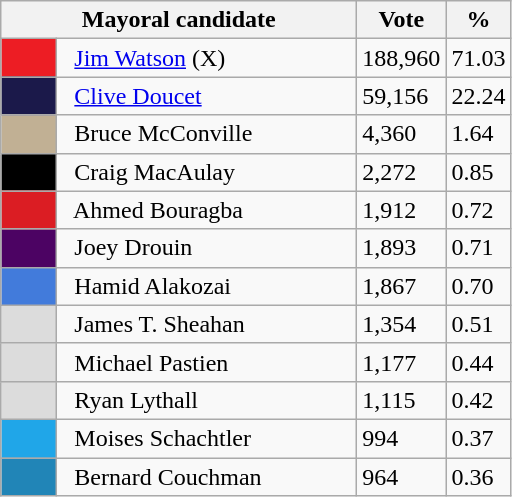<table class="wikitable">
<tr>
<th bgcolor="#DDDDFF" width="230px" colspan="2">Mayoral candidate</th>
<th bgcolor="#DDDDFF" width="50px">Vote</th>
<th bgcolor="#DDDDFF" width="30px">%</th>
</tr>
<tr>
<td bgcolor=#ED1D24 width="30px"> </td>
<td>  <a href='#'>Jim Watson</a> (X)</td>
<td>188,960</td>
<td>71.03</td>
</tr>
<tr>
<td bgcolor=#1B194A width="30px"> </td>
<td>  <a href='#'>Clive Doucet</a></td>
<td>59,156</td>
<td>22.24</td>
</tr>
<tr>
<td bgcolor=#C1B094 width="30px"> </td>
<td>  Bruce McConville</td>
<td>4,360</td>
<td>1.64</td>
</tr>
<tr>
<td bgcolor=#000000 width="30px"> </td>
<td>  Craig MacAulay</td>
<td>2,272</td>
<td>0.85</td>
</tr>
<tr>
<td bgcolor=#DB1D23 width="30px"> </td>
<td>  Ahmed Bouragba</td>
<td>1,912</td>
<td>0.72</td>
</tr>
<tr>
<td bgcolor=#4C0363 width="30px"> </td>
<td>  Joey Drouin</td>
<td>1,893</td>
<td>0.71</td>
</tr>
<tr>
<td bgcolor=#427BDB width="30px"> </td>
<td>  Hamid Alakozai</td>
<td>1,867</td>
<td>0.70</td>
</tr>
<tr>
<td bgcolor=#DCDCDC width="30px"> </td>
<td>  James T. Sheahan</td>
<td>1,354</td>
<td>0.51</td>
</tr>
<tr>
<td bgcolor=#DCDCDC width="30px"> </td>
<td>  Michael Pastien</td>
<td>1,177</td>
<td>0.44</td>
</tr>
<tr>
<td bgcolor=#DCDCDC width="30px"> </td>
<td>  Ryan Lythall</td>
<td>1,115</td>
<td>0.42</td>
</tr>
<tr>
<td bgcolor=#20A6E8 width="30px"> </td>
<td>  Moises Schachtler</td>
<td>994</td>
<td>0.37</td>
</tr>
<tr>
<td bgcolor=#2185B7 width="30px"> </td>
<td>  Bernard Couchman</td>
<td>964</td>
<td>0.36</td>
</tr>
</table>
